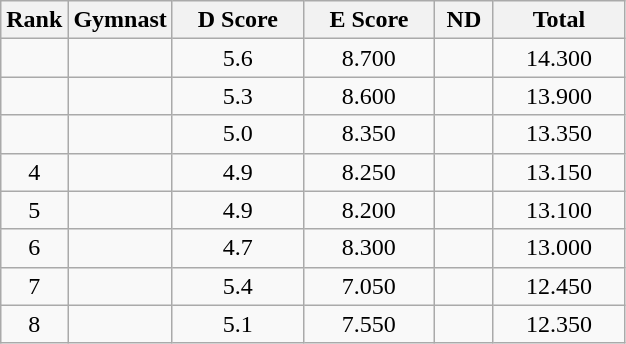<table class="wikitable" style="text-align:center">
<tr>
<th>Rank</th>
<th>Gymnast</th>
<th style="width:5em">D Score</th>
<th style="width:5em">E Score</th>
<th style="width:2em">ND</th>
<th style="width:5em">Total</th>
</tr>
<tr>
<td></td>
<td align=left></td>
<td>5.6</td>
<td>8.700</td>
<td></td>
<td>14.300</td>
</tr>
<tr>
<td></td>
<td align=left></td>
<td>5.3</td>
<td>8.600</td>
<td></td>
<td>13.900</td>
</tr>
<tr>
<td></td>
<td align=left></td>
<td>5.0</td>
<td>8.350</td>
<td></td>
<td>13.350</td>
</tr>
<tr>
<td>4</td>
<td align=left></td>
<td>4.9</td>
<td>8.250</td>
<td></td>
<td>13.150</td>
</tr>
<tr>
<td>5</td>
<td align=left></td>
<td>4.9</td>
<td>8.200</td>
<td></td>
<td>13.100</td>
</tr>
<tr>
<td>6</td>
<td align=left></td>
<td>4.7</td>
<td>8.300</td>
<td></td>
<td>13.000</td>
</tr>
<tr>
<td>7</td>
<td align=left></td>
<td>5.4</td>
<td>7.050</td>
<td></td>
<td>12.450</td>
</tr>
<tr>
<td>8</td>
<td align=left></td>
<td>5.1</td>
<td>7.550</td>
<td></td>
<td>12.350</td>
</tr>
</table>
